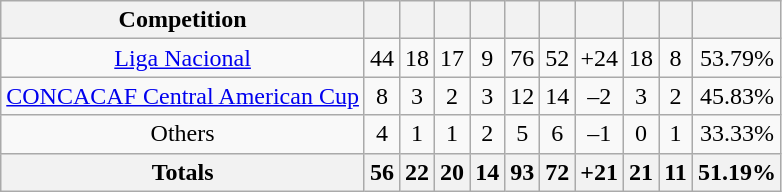<table class="wikitable">
<tr>
<th>Competition</th>
<th></th>
<th></th>
<th></th>
<th></th>
<th></th>
<th></th>
<th></th>
<th></th>
<th></th>
<th></th>
</tr>
<tr align=center>
<td><a href='#'>Liga Nacional</a></td>
<td>44</td>
<td>18</td>
<td>17</td>
<td>9</td>
<td>76</td>
<td>52</td>
<td>+24</td>
<td>18</td>
<td>8</td>
<td>53.79%</td>
</tr>
<tr align=center>
<td><a href='#'>CONCACAF Central American Cup</a></td>
<td>8</td>
<td>3</td>
<td>2</td>
<td>3</td>
<td>12</td>
<td>14</td>
<td>–2</td>
<td>3</td>
<td>2</td>
<td>45.83%</td>
</tr>
<tr align=center>
<td>Others</td>
<td>4</td>
<td>1</td>
<td>1</td>
<td>2</td>
<td>5</td>
<td>6</td>
<td>–1</td>
<td>0</td>
<td>1</td>
<td>33.33%</td>
</tr>
<tr>
<th>Totals</th>
<th>56</th>
<th>22</th>
<th>20</th>
<th>14</th>
<th>93</th>
<th>72</th>
<th>+21</th>
<th>21</th>
<th>11</th>
<th>51.19%</th>
</tr>
</table>
